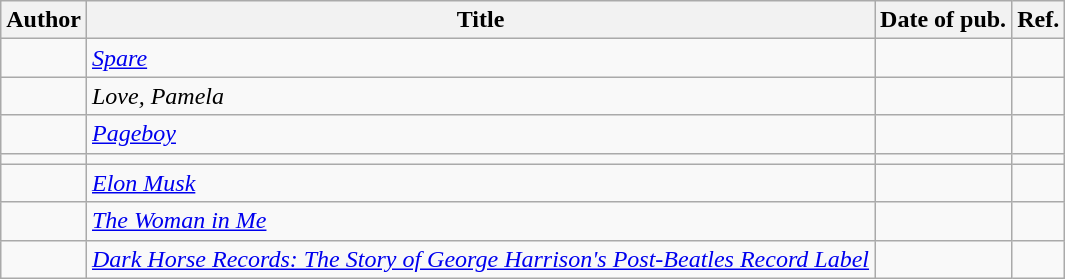<table class="wikitable">
<tr>
<th>Author</th>
<th>Title</th>
<th>Date of pub.</th>
<th>Ref.</th>
</tr>
<tr>
<td></td>
<td><em><a href='#'>Spare</a></em></td>
<td></td>
<td></td>
</tr>
<tr>
<td></td>
<td><em>Love, Pamela</em></td>
<td></td>
<td></td>
</tr>
<tr>
<td></td>
<td><em><a href='#'>Pageboy</a></em></td>
<td></td>
<td></td>
</tr>
<tr>
<td></td>
<td></td>
<td></td>
<td></td>
</tr>
<tr>
<td></td>
<td><em><a href='#'>Elon Musk</a></em></td>
<td></td>
<td></td>
</tr>
<tr>
<td></td>
<td><em><a href='#'>The Woman in Me</a></em></td>
<td></td>
<td></td>
</tr>
<tr>
<td></td>
<td><em><a href='#'>Dark Horse Records: The Story of George Harrison's Post-Beatles Record Label</a></em></td>
<td></td>
<td></td>
</tr>
</table>
